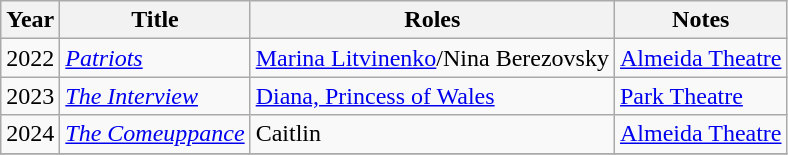<table class="wikitable sortable">
<tr>
<th>Year</th>
<th>Title</th>
<th>Roles</th>
<th>Notes</th>
</tr>
<tr>
<td>2022</td>
<td><em><a href='#'>Patriots</a></em></td>
<td><a href='#'>Marina Litvinenko</a>/Nina Berezovsky</td>
<td><a href='#'>Almeida Theatre</a></td>
</tr>
<tr>
<td>2023</td>
<td><em><a href='#'>The Interview</a></em></td>
<td><a href='#'>Diana, Princess of Wales</a></td>
<td><a href='#'>Park Theatre</a></td>
</tr>
<tr>
<td>2024</td>
<td><em><a href='#'>The Comeuppance</a></em></td>
<td>Caitlin</td>
<td><a href='#'>Almeida Theatre</a></td>
</tr>
<tr>
</tr>
</table>
